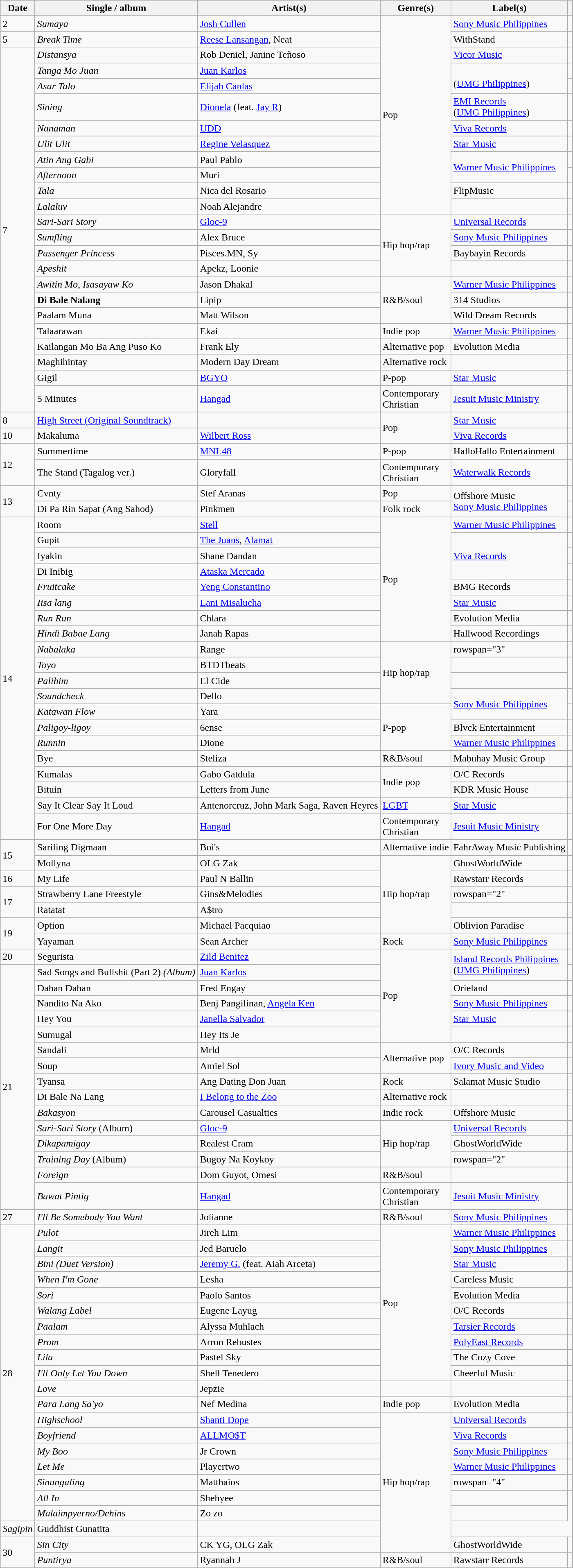<table class="wikitable">
<tr>
<th>Date</th>
<th>Single / album</th>
<th>Artist(s)</th>
<th>Genre(s)</th>
<th>Label(s)</th>
<th></th>
</tr>
<tr>
<td>2</td>
<td><em>Sumaya</em></td>
<td><a href='#'>Josh Cullen</a></td>
<td rowspan="12">Pop</td>
<td><a href='#'>Sony Music Philippines</a></td>
<td></td>
</tr>
<tr>
<td>5</td>
<td><em>Break Time</em></td>
<td><a href='#'>Reese Lansangan</a>, Neat</td>
<td>WithStand</td>
<td></td>
</tr>
<tr>
<td rowspan="22">7</td>
<td><em>Distansya</em></td>
<td>Rob Deniel, Janine Teñoso</td>
<td><a href='#'>Vicor Music</a></td>
<td></td>
</tr>
<tr>
<td><em>Tanga Mo Juan</em></td>
<td><a href='#'>Juan Karlos</a></td>
<td rowspan="2"><br>(<a href='#'>UMG Philippines</a>)</td>
<td></td>
</tr>
<tr>
<td><em>Asar Talo</em></td>
<td><a href='#'>Elijah Canlas</a></td>
<td></td>
</tr>
<tr>
<td><em>Sining</em></td>
<td><a href='#'>Dionela</a> (feat. <a href='#'>Jay R</a>)</td>
<td><a href='#'>EMI Records</a><br>(<a href='#'>UMG Philippines</a>)</td>
<td></td>
</tr>
<tr>
<td><em>Nanaman</em></td>
<td><a href='#'>UDD</a></td>
<td><a href='#'>Viva Records</a></td>
<td></td>
</tr>
<tr>
<td><em>Ulit Ulit</em></td>
<td><a href='#'>Regine Velasquez</a></td>
<td><a href='#'>Star Music</a></td>
<td></td>
</tr>
<tr>
<td><em>Atin Ang Gabi</em></td>
<td>Paul Pablo</td>
<td rowspan="2"><a href='#'>Warner Music Philippines</a></td>
<td></td>
</tr>
<tr>
<td><em>Afternoon</em></td>
<td>Muri</td>
<td></td>
</tr>
<tr>
<td><em>Tala</em></td>
<td>Nica del Rosario</td>
<td>FlipMusic</td>
<td></td>
</tr>
<tr>
<td><em>Lalaluv</em></td>
<td>Noah Alejandre</td>
<td></td>
<td></td>
</tr>
<tr>
<td><em>Sari-Sari Story</em></td>
<td><a href='#'>Gloc-9</a></td>
<td rowspan="4">Hip hop/rap</td>
<td><a href='#'>Universal Records</a></td>
<td></td>
</tr>
<tr>
<td><em>Sumfling</em></td>
<td>Alex Bruce</td>
<td><a href='#'>Sony Music Philippines</a></td>
<td></td>
</tr>
<tr>
<td><em>Passenger Princess</em></td>
<td>Pisces.MN, Sy</td>
<td>Baybayin Records</td>
<td></td>
</tr>
<tr>
<td><em>Apeshit</em></td>
<td>Apekz, Loonie</td>
<td></td>
<td></td>
</tr>
<tr>
<td><em>Awitin Mo, Isasayaw Ko</em></td>
<td>Jason Dhakal</td>
<td rowspan="3">R&B/soul</td>
<td><a href='#'>Warner Music Philippines</a></td>
<td></td>
</tr>
<tr>
<td><strong>Di Bale Nalang<em></td>
<td>Lipip</td>
<td>314 Studios</td>
<td></td>
</tr>
<tr>
<td></em>Paalam Muna<em></td>
<td>Matt Wilson</td>
<td>Wild Dream Records</td>
<td></td>
</tr>
<tr>
<td></em>Talaarawan<em></td>
<td>Ekai</td>
<td>Indie pop</td>
<td><a href='#'>Warner Music Philippines</a></td>
<td></td>
</tr>
<tr>
<td></em>Kailangan Mo Ba Ang Puso Ko<em></td>
<td>Frank Ely</td>
<td>Alternative pop</td>
<td>Evolution Media</td>
<td></td>
</tr>
<tr>
<td></em>Maghihintay<em></td>
<td>Modern Day Dream</td>
<td>Alternative rock</td>
<td></td>
<td></td>
</tr>
<tr>
<td></em>Gigil<em></td>
<td><a href='#'>BGYO</a></td>
<td>P-pop</td>
<td><a href='#'>Star Music</a></td>
<td></td>
</tr>
<tr>
<td></em>5 Minutes<em></td>
<td><a href='#'>Hangad</a></td>
<td>Contemporary<br>Christian</td>
<td><a href='#'>Jesuit Music Ministry</a></td>
<td></td>
</tr>
<tr>
<td>8</td>
<td></em><a href='#'>High Street (Original Soundtrack)</a><em></td>
<td></td>
<td rowspan="2">Pop</td>
<td><a href='#'>Star Music</a></td>
<td></td>
</tr>
<tr>
<td>10</td>
<td></em>Makaluma<em></td>
<td><a href='#'>Wilbert Ross</a></td>
<td><a href='#'>Viva Records</a></td>
<td></td>
</tr>
<tr>
<td rowspan="2">12</td>
<td></em>Summertime<em></td>
<td><a href='#'>MNL48</a></td>
<td>P-pop</td>
<td>HalloHallo Entertainment</td>
<td></td>
</tr>
<tr>
<td></em>The Stand (Tagalog ver.)<em></td>
<td>Gloryfall</td>
<td>Contemporary<br>Christian</td>
<td><a href='#'>Waterwalk Records</a></td>
<td></td>
</tr>
<tr>
<td rowspan="2">13</td>
<td></em>Cvnty<em></td>
<td>Stef Aranas</td>
<td>Pop</td>
<td rowspan="2">Offshore Music<br><a href='#'>Sony Music Philippines</a></td>
<td></td>
</tr>
<tr>
<td></em>Di Pa Rin Sapat (Ang Sahod)<em></td>
<td>Pinkmen</td>
<td>Folk rock</td>
<td></td>
</tr>
<tr>
<td rowspan="20">14</td>
<td></em>Room<em></td>
<td><a href='#'>Stell</a></td>
<td rowspan="8">Pop</td>
<td><a href='#'>Warner Music Philippines</a></td>
<td></td>
</tr>
<tr>
<td></em>Gupit<em></td>
<td><a href='#'>The Juans</a>, <a href='#'>Alamat</a></td>
<td rowspan="3"><a href='#'>Viva Records</a></td>
<td></td>
</tr>
<tr>
<td></em>Iyakin<em></td>
<td>Shane Dandan</td>
<td></td>
</tr>
<tr>
<td></strong>Di Inibig</em></td>
<td><a href='#'>Ataska Mercado</a></td>
<td></td>
</tr>
<tr>
<td><em>Fruitcake</em></td>
<td><a href='#'>Yeng Constantino</a></td>
<td>BMG Records</td>
<td></td>
</tr>
<tr>
<td><em>Iisa lang</em></td>
<td><a href='#'>Lani Misalucha</a></td>
<td><a href='#'>Star Music</a></td>
<td></td>
</tr>
<tr>
<td><em>Run Run</em></td>
<td>Chlara</td>
<td>Evolution Media</td>
<td></td>
</tr>
<tr>
<td><em>Hindi Babae Lang</em></td>
<td>Janah Rapas</td>
<td>Hallwood Recordings</td>
<td></td>
</tr>
<tr>
<td><em>Nabalaka</em></td>
<td>Range</td>
<td rowspan="4">Hip hop/rap</td>
<td>rowspan="3" </td>
<td></td>
</tr>
<tr>
<td><em>Toyo</em></td>
<td>BTDTbeats</td>
<td></td>
</tr>
<tr>
<td><em>Palihim</em></td>
<td>El Cide</td>
<td></td>
</tr>
<tr>
<td><em>Soundcheck</em></td>
<td>Dello</td>
<td rowspan="2"><a href='#'>Sony Music Philippines</a></td>
<td></td>
</tr>
<tr>
<td><em>Katawan Flow</em></td>
<td>Yara</td>
<td rowspan="3">P-pop</td>
<td></td>
</tr>
<tr>
<td><em>Paligoy-ligoy</em></td>
<td>6ense</td>
<td>Blvck Entertainment</td>
<td></td>
</tr>
<tr>
<td><em>Runnin<strong></td>
<td>Dione</td>
<td><a href='#'>Warner Music Philippines</a></td>
<td></td>
</tr>
<tr>
<td></em>Bye<em></td>
<td>Steliza</td>
<td>R&B/soul</td>
<td>Mabuhay Music Group</td>
<td></td>
</tr>
<tr>
<td></em>Kumalas<em></td>
<td>Gabo Gatdula</td>
<td rowspan="2">Indie pop</td>
<td>O/C Records</td>
<td></td>
</tr>
<tr>
<td></em>Bituin<em></td>
<td>Letters from June</td>
<td>KDR Music House</td>
<td></td>
</tr>
<tr>
<td></em>Say It Clear Say It Loud<em></td>
<td>Antenorcruz, John Mark Saga, Raven Heyres</td>
<td><a href='#'>LGBT</a></td>
<td><a href='#'>Star Music</a></td>
<td></td>
</tr>
<tr>
<td></em>For One More Day<em></td>
<td><a href='#'>Hangad</a></td>
<td>Contemporary<br>Christian</td>
<td><a href='#'>Jesuit Music Ministry</a></td>
<td></td>
</tr>
<tr>
<td rowspan="2">15</td>
<td></em>Sariling Digmaan<em></td>
<td>Boi's</td>
<td>Alternative indie</td>
<td>FahrAway Music Publishing</td>
<td></td>
</tr>
<tr>
<td></em>Mollyna<em></td>
<td>OLG Zak</td>
<td rowspan="5">Hip hop/rap</td>
<td>GhostWorldWide</td>
<td></td>
</tr>
<tr>
<td>16</td>
<td></em>My Life<em></td>
<td>Paul N Ballin</td>
<td>Rawstarr Records</td>
<td></td>
</tr>
<tr>
<td rowspan="2">17</td>
<td></em>Strawberry Lane Freestyle<em></td>
<td>Gins&Melodies</td>
<td>rowspan="2" </td>
<td></td>
</tr>
<tr>
<td></em>Ratatat<em></td>
<td>A$tro</td>
<td></td>
</tr>
<tr>
<td rowspan="2">19</td>
<td></em>Option<em></td>
<td>Michael Pacquiao</td>
<td>Oblivion Paradise</td>
<td></td>
</tr>
<tr>
<td></em>Yayaman<em></td>
<td>Sean Archer</td>
<td>Rock</td>
<td><a href='#'>Sony Music Philippines</a></td>
<td></td>
</tr>
<tr>
<td>20</td>
<td></em>Segurista<em></td>
<td><a href='#'>Zild Benitez</a></td>
<td rowspan="6">Pop</td>
<td rowspan="2"><a href='#'>Island Records Philippines</a><br>(<a href='#'>UMG Philippines</a>)</td>
<td></td>
</tr>
<tr>
<td rowspan="15">21</td>
<td></em>Sad Songs and Bullshit (Part 2)<em> (Album)</td>
<td><a href='#'>Juan Karlos</a></td>
<td></td>
</tr>
<tr>
<td></em>Dahan Dahan<em></td>
<td>Fred Engay</td>
<td>Orieland</td>
<td></td>
</tr>
<tr>
<td></em>Nandito Na Ako<em></td>
<td>Benj Pangilinan, <a href='#'>Angela Ken</a></td>
<td><a href='#'>Sony Music Philippines</a></td>
<td></td>
</tr>
<tr>
<td></em>Hey You<em></td>
<td><a href='#'>Janella Salvador</a></td>
<td><a href='#'>Star Music</a></td>
<td></td>
</tr>
<tr>
<td></em>Sumugal<em></td>
<td>Hey Its Je</td>
<td></td>
<td></td>
</tr>
<tr>
<td></em>Sandali<em></td>
<td>Mrld</td>
<td rowspan="2">Alternative pop</td>
<td>O/C Records</td>
<td></td>
</tr>
<tr>
<td></em>Soup<em></td>
<td>Amiel Sol</td>
<td><a href='#'>Ivory Music and Video</a></td>
<td></td>
</tr>
<tr>
<td></em>Tyansa<em></td>
<td>Ang Dating Don Juan</td>
<td>Rock</td>
<td>Salamat Music Studio</td>
<td></td>
</tr>
<tr>
<td></strong>Di Bale Na Lang</em></td>
<td><a href='#'>I Belong to the Zoo</a></td>
<td>Alternative rock</td>
<td></td>
<td></td>
</tr>
<tr>
<td><em>Bakasyon</em></td>
<td>Carousel Casualties</td>
<td>Indie rock</td>
<td>Offshore Music</td>
<td></td>
</tr>
<tr>
<td><em>Sari-Sari Story</em> (Album)</td>
<td><a href='#'>Gloc-9</a></td>
<td rowspan="3">Hip hop/rap</td>
<td><a href='#'>Universal Records</a></td>
<td></td>
</tr>
<tr>
<td><em>Dikapamigay</em></td>
<td>Realest Cram</td>
<td>GhostWorldWide</td>
<td></td>
</tr>
<tr>
<td><em>Training Day</em> (Album)</td>
<td>Bugoy Na Koykoy</td>
<td>rowspan="2" </td>
<td></td>
</tr>
<tr>
<td><em>Foreign</em></td>
<td>Dom Guyot, Omesi</td>
<td>R&B/soul</td>
<td></td>
</tr>
<tr>
<td><em>Bawat Pintig</em></td>
<td><a href='#'>Hangad</a></td>
<td>Contemporary<br>Christian</td>
<td><a href='#'>Jesuit Music Ministry</a></td>
<td></td>
</tr>
<tr>
<td>27</td>
<td><em>I'll Be Somebody You Want</em></td>
<td>Jolianne</td>
<td>R&B/soul</td>
<td><a href='#'>Sony Music Philippines</a></td>
<td></td>
</tr>
<tr>
<td rowspan="20">28</td>
<td><em>Pulot</em></td>
<td>Jireh Lim</td>
<td rowspan="11">Pop</td>
<td><a href='#'>Warner Music Philippines</a></td>
<td></td>
</tr>
<tr>
<td><em>Langit</em></td>
<td>Jed Baruelo</td>
<td><a href='#'>Sony Music Philippines</a></td>
<td></td>
</tr>
<tr>
<td><em>Bini (Duet Version)</em></td>
<td><a href='#'>Jeremy G.</a> (feat. Aiah Arceta)</td>
<td><a href='#'>Star Music</a></td>
<td></td>
</tr>
<tr>
</tr>
<tr>
<td><em>When I'm Gone</em></td>
<td>Lesha</td>
<td>Careless Music</td>
<td></td>
</tr>
<tr>
<td><em>Sori</em></td>
<td>Paolo Santos</td>
<td>Evolution Media</td>
<td></td>
</tr>
<tr>
<td><em>Walang Label</em></td>
<td>Eugene Layug</td>
<td>O/C Records</td>
<td></td>
</tr>
<tr>
<td><em>Paalam</em></td>
<td>Alyssa Muhlach</td>
<td><a href='#'>Tarsier Records</a></td>
<td></td>
</tr>
<tr>
<td><em>Prom</em></td>
<td>Arron Rebustes</td>
<td><a href='#'>PolyEast Records</a></td>
<td></td>
</tr>
<tr>
<td><em>Lila</em></td>
<td>Pastel Sky</td>
<td>The Cozy Cove</td>
<td></td>
</tr>
<tr>
<td><em>I'll Only Let You Down</em></td>
<td>Shell Tenedero</td>
<td>Cheerful Music</td>
<td></td>
</tr>
<tr>
<td><em>Love</em></td>
<td>Jepzie</td>
<td></td>
<td></td>
</tr>
<tr>
<td><em>Para Lang Sa'yo</em></td>
<td>Nef Medina</td>
<td>Indie pop</td>
<td>Evolution Media</td>
<td></td>
</tr>
<tr>
<td><em>Highschool</em></td>
<td><a href='#'>Shanti Dope</a></td>
<td rowspan="9">Hip hop/rap</td>
<td><a href='#'>Universal Records</a></td>
<td></td>
</tr>
<tr>
<td><em>Boyfriend</em></td>
<td><a href='#'>ALLMO$T</a></td>
<td><a href='#'>Viva Records</a></td>
<td></td>
</tr>
<tr>
<td><em>My Boo</em></td>
<td>Jr Crown</td>
<td><a href='#'>Sony Music Philippines</a></td>
<td></td>
</tr>
<tr>
<td><em>Let Me</em></td>
<td>Playertwo</td>
<td><a href='#'>Warner Music Philippines</a></td>
<td></td>
</tr>
<tr>
<td><em>Sinungaling</em></td>
<td>Matthaios</td>
<td>rowspan="4" </td>
<td></td>
</tr>
<tr>
<td><em>All In</em></td>
<td>Shehyee</td>
<td></td>
</tr>
<tr>
<td><em>Malaimpyerno/Dehins</em></td>
<td>Zo zo</td>
<td></td>
</tr>
<tr>
<td><em>Sagipin</em></td>
<td>Guddhist Gunatita</td>
<td></td>
</tr>
<tr>
<td rowspan="2">30</td>
<td><em>Sin City</em></td>
<td>CK YG, OLG Zak</td>
<td>GhostWorldWide</td>
<td></td>
</tr>
<tr>
<td><em>Puntirya</em></td>
<td>Ryannah J</td>
<td>R&B/soul</td>
<td>Rawstarr Records</td>
<td></td>
</tr>
</table>
